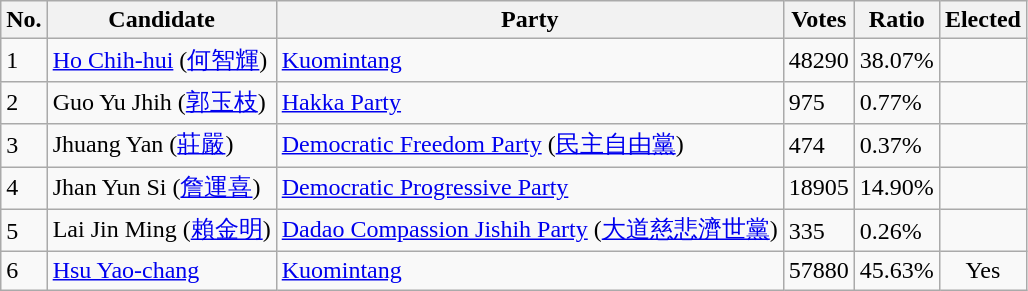<table class=wikitable>
<tr>
<th>No.</th>
<th>Candidate</th>
<th>Party</th>
<th>Votes</th>
<th>Ratio</th>
<th>Elected</th>
</tr>
<tr>
<td>1</td>
<td><a href='#'>Ho Chih-hui</a> (<a href='#'>何智輝</a>)</td>
<td><a href='#'>Kuomintang</a></td>
<td>48290</td>
<td>38.07%</td>
<td></td>
</tr>
<tr>
<td>2</td>
<td>Guo Yu Jhih (<a href='#'>郭玉枝</a>)</td>
<td><a href='#'>Hakka Party</a></td>
<td>975</td>
<td>0.77%</td>
<td></td>
</tr>
<tr>
<td>3</td>
<td>Jhuang Yan (<a href='#'>莊嚴</a>)</td>
<td><a href='#'>Democratic Freedom Party</a>  (<a href='#'>民主自由黨</a>)</td>
<td>474</td>
<td>0.37%</td>
<td></td>
</tr>
<tr>
<td>4</td>
<td>Jhan Yun Si (<a href='#'>詹運喜</a>)</td>
<td><a href='#'>Democratic Progressive Party</a></td>
<td>18905</td>
<td>14.90%</td>
<td></td>
</tr>
<tr>
<td>5</td>
<td>Lai Jin Ming (<a href='#'>賴金明</a>)</td>
<td><a href='#'>Dadao Compassion Jishih Party</a>  (<a href='#'>大道慈悲濟世黨</a>)</td>
<td>335</td>
<td>0.26%</td>
<td></td>
</tr>
<tr>
<td>6</td>
<td><a href='#'>Hsu Yao-chang</a></td>
<td><a href='#'>Kuomintang</a></td>
<td>57880</td>
<td>45.63%</td>
<td style="text-align:center;">Yes</td>
</tr>
</table>
